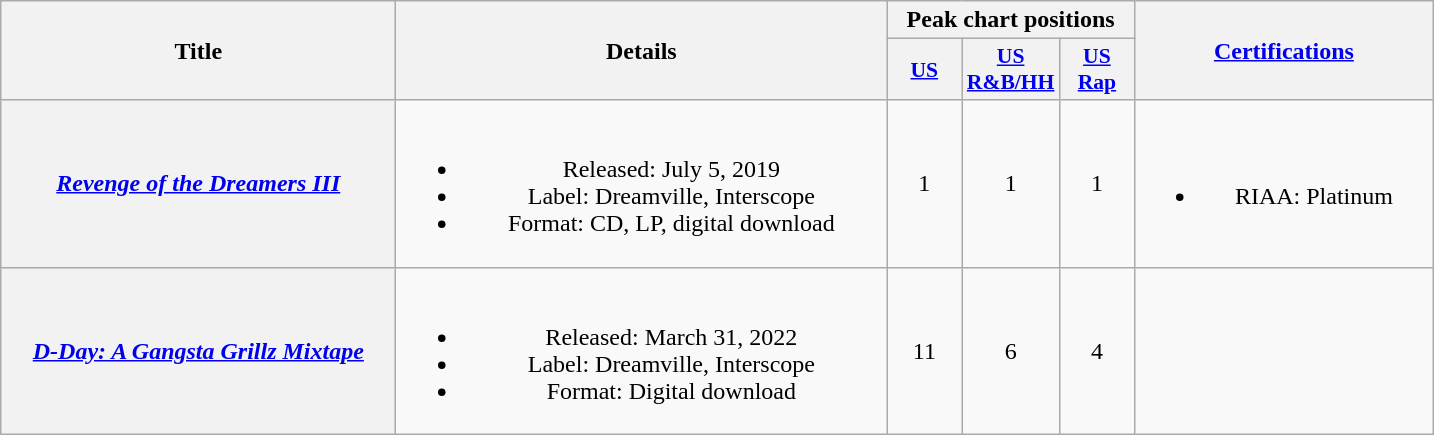<table class="wikitable plainrowheaders" style="text-align:center;">
<tr>
<th scope="col" rowspan="2" style="width:16em;">Title</th>
<th scope="col" rowspan="2" style="width:20em;">Details</th>
<th scope="col" colspan="3">Peak chart positions</th>
<th scope="col" rowspan="2" style="width:12em;"><a href='#'>Certifications</a></th>
</tr>
<tr>
<th scope="col" style="width:3em;font-size:90%;"><a href='#'>US</a><br></th>
<th scope="col" style="width:3em;font-size:90%;"><a href='#'>US<br>R&B/HH</a><br></th>
<th scope="col" style="width:3em;font-size:90%;"><a href='#'>US<br>Rap</a><br></th>
</tr>
<tr>
<th scope="row"><em><a href='#'>Revenge of the Dreamers III</a></em><br></th>
<td><br><ul><li>Released: July 5, 2019</li><li>Label: Dreamville, Interscope</li><li>Format: CD, LP, digital download</li></ul></td>
<td>1</td>
<td>1</td>
<td>1</td>
<td><br><ul><li>RIAA: Platinum</li></ul></td>
</tr>
<tr>
<th scope="row"><em><a href='#'>D-Day: A Gangsta Grillz Mixtape</a></em><br></th>
<td><br><ul><li>Released: March 31, 2022</li><li>Label: Dreamville, Interscope</li><li>Format: Digital download</li></ul></td>
<td>11</td>
<td>6</td>
<td>4</td>
<td></td>
</tr>
</table>
